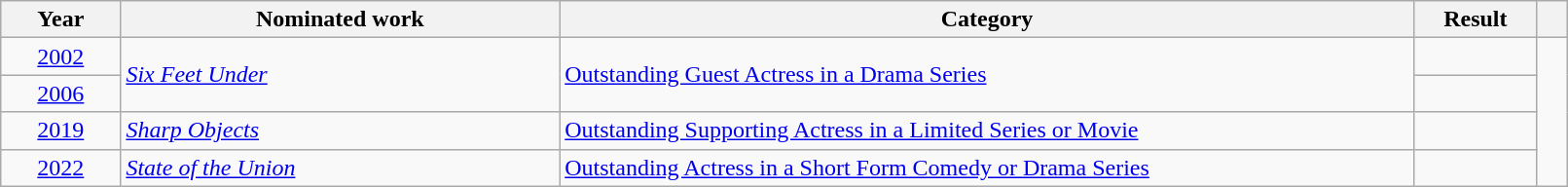<table class="wikitable" style="width:85%;">
<tr>
<th scope="col" style="width:5em;">Year</th>
<th scope="col" style="width:20em;">Nominated work</th>
<th scope="col" style="width:40em;">Category</th>
<th scope="col" style="width:5em;">Result</th>
<th class="unsortable" style="width:1em;"></th>
</tr>
<tr>
<td style="text-align:center;"><a href='#'>2002</a></td>
<td rowspan="2"><em><a href='#'>Six Feet Under</a></em></td>
<td rowspan="2"><a href='#'>Outstanding Guest Actress in a Drama Series</a></td>
<td></td>
<td align="center" rowspan="4"></td>
</tr>
<tr>
<td style="text-align:center;"><a href='#'>2006</a></td>
<td></td>
</tr>
<tr>
<td style="text-align:center;"><a href='#'>2019</a></td>
<td><em><a href='#'>Sharp Objects</a></em></td>
<td><a href='#'>Outstanding Supporting Actress in a Limited Series or Movie</a></td>
<td></td>
</tr>
<tr>
<td style="text-align:center;"><a href='#'>2022</a></td>
<td><em><a href='#'>State of the Union</a></em></td>
<td><a href='#'>Outstanding Actress in a Short Form Comedy or Drama Series</a></td>
<td></td>
</tr>
</table>
